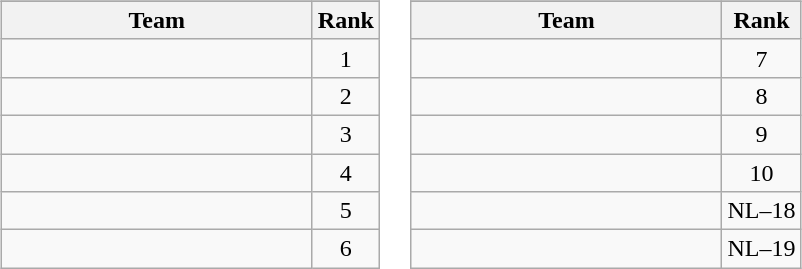<table>
<tr valign=top>
<td><br><table class="wikitable">
<tr>
</tr>
<tr>
<th width=200>Team</th>
<th>Rank</th>
</tr>
<tr>
<td></td>
<td align=center>1</td>
</tr>
<tr>
<td></td>
<td align=center>2</td>
</tr>
<tr>
<td></td>
<td align=center>3</td>
</tr>
<tr>
<td></td>
<td align=center>4</td>
</tr>
<tr>
<td></td>
<td align=center>5</td>
</tr>
<tr>
<td></td>
<td align=center>6</td>
</tr>
</table>
</td>
<td><br><table class="wikitable">
<tr>
</tr>
<tr>
<th width=200>Team</th>
<th>Rank</th>
</tr>
<tr>
<td></td>
<td align=center>7</td>
</tr>
<tr>
<td></td>
<td align=center>8</td>
</tr>
<tr>
<td></td>
<td align=center>9</td>
</tr>
<tr>
<td></td>
<td align=center>10</td>
</tr>
<tr>
<td></td>
<td align=center>NL–18</td>
</tr>
<tr>
<td></td>
<td align=center>NL–19</td>
</tr>
</table>
</td>
</tr>
</table>
